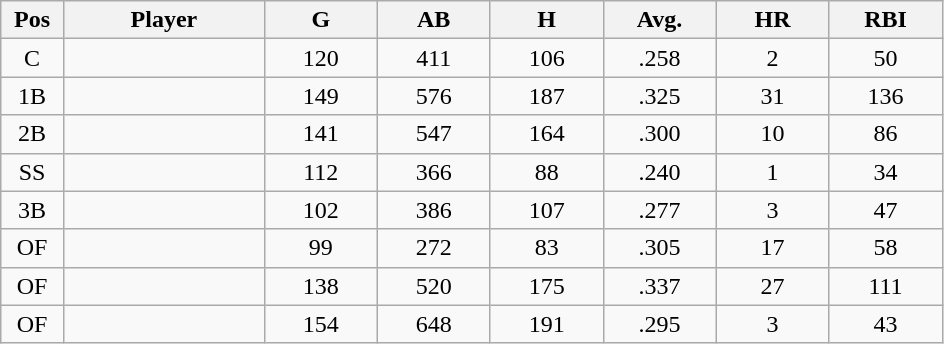<table class="wikitable sortable">
<tr>
<th bgcolor="#DDDDFF" width="5%">Pos</th>
<th bgcolor="#DDDDFF" width="16%">Player</th>
<th bgcolor="#DDDDFF" width="9%">G</th>
<th bgcolor="#DDDDFF" width="9%">AB</th>
<th bgcolor="#DDDDFF" width="9%">H</th>
<th bgcolor="#DDDDFF" width="9%">Avg.</th>
<th bgcolor="#DDDDFF" width="9%">HR</th>
<th bgcolor="#DDDDFF" width="9%">RBI</th>
</tr>
<tr align="center">
<td>C</td>
<td></td>
<td>120</td>
<td>411</td>
<td>106</td>
<td>.258</td>
<td>2</td>
<td>50</td>
</tr>
<tr align="center">
<td>1B</td>
<td></td>
<td>149</td>
<td>576</td>
<td>187</td>
<td>.325</td>
<td>31</td>
<td>136</td>
</tr>
<tr align="center">
<td>2B</td>
<td></td>
<td>141</td>
<td>547</td>
<td>164</td>
<td>.300</td>
<td>10</td>
<td>86</td>
</tr>
<tr align="center">
<td>SS</td>
<td></td>
<td>112</td>
<td>366</td>
<td>88</td>
<td>.240</td>
<td>1</td>
<td>34</td>
</tr>
<tr align="center">
<td>3B</td>
<td></td>
<td>102</td>
<td>386</td>
<td>107</td>
<td>.277</td>
<td>3</td>
<td>47</td>
</tr>
<tr align="center">
<td>OF</td>
<td></td>
<td>99</td>
<td>272</td>
<td>83</td>
<td>.305</td>
<td>17</td>
<td>58</td>
</tr>
<tr align="center">
<td>OF</td>
<td></td>
<td>138</td>
<td>520</td>
<td>175</td>
<td>.337</td>
<td>27</td>
<td>111</td>
</tr>
<tr align="center">
<td>OF</td>
<td></td>
<td>154</td>
<td>648</td>
<td>191</td>
<td>.295</td>
<td>3</td>
<td>43</td>
</tr>
</table>
